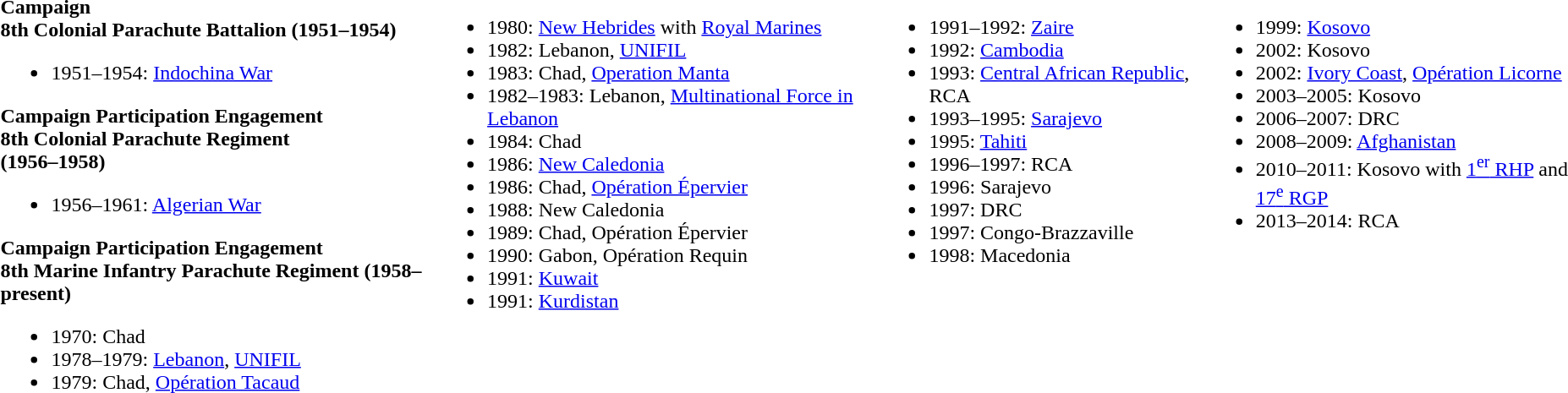<table>
<tr>
<td valign=top><br><strong>Campaign </strong><br>
<strong>8th Colonial Parachute Battalion</strong>
<strong>(1951–1954)</strong><ul><li>1951–1954: <a href='#'>Indochina War</a></li></ul><strong>Campaign Participation Engagement </strong><br>
<strong>8th Colonial Parachute Regiment</strong><br>
<strong>(1956–1958)</strong><ul><li>1956–1961: <a href='#'>Algerian War</a></li></ul><strong>Campaign Participation Engagement </strong><br>
<strong>8th Marine Infantry Parachute Regiment</strong>
<strong>(1958–present)</strong><ul><li>1970: Chad</li><li>1978–1979: <a href='#'>Lebanon</a>, <a href='#'>UNIFIL</a></li><li>1979: Chad, <a href='#'>Opération Tacaud</a></li></ul></td>
<td valign=top><br><ul><li>1980: <a href='#'>New Hebrides</a> with <a href='#'>Royal Marines</a></li><li>1982: Lebanon, <a href='#'>UNIFIL</a></li><li>1983: Chad, <a href='#'>Operation Manta</a></li><li>1982–1983: Lebanon, <a href='#'>Multinational Force in Lebanon</a></li><li>1984: Chad</li><li>1986: <a href='#'>New Caledonia</a></li><li>1986: Chad, <a href='#'>Opération Épervier</a></li><li>1988: New Caledonia</li><li>1989: Chad, Opération Épervier</li><li>1990: Gabon, Opération Requin</li><li>1991: <a href='#'>Kuwait</a></li><li>1991: <a href='#'>Kurdistan</a></li></ul></td>
<td valign=top><br><ul><li>1991–1992: <a href='#'>Zaire</a></li><li>1992: <a href='#'>Cambodia</a></li><li>1993: <a href='#'>Central African Republic</a>, RCA</li><li>1993–1995: <a href='#'>Sarajevo</a></li><li>1995: <a href='#'>Tahiti</a></li><li>1996–1997: RCA</li><li>1996: Sarajevo</li><li>1997: DRC</li><li>1997: Congo-Brazzaville</li><li>1998: Macedonia</li></ul></td>
<td valign=top><br><ul><li>1999: <a href='#'>Kosovo</a></li><li>2002: Kosovo</li><li>2002: <a href='#'>Ivory Coast</a>, <a href='#'>Opération Licorne</a></li><li>2003–2005: Kosovo</li><li>2006–2007: DRC</li><li>2008–2009: <a href='#'>Afghanistan</a></li><li>2010–2011: Kosovo with <a href='#'>1<sup>er</sup> RHP</a> and <a href='#'>17<sup>e</sup> RGP</a></li><li>2013–2014: RCA</li></ul></td>
</tr>
</table>
